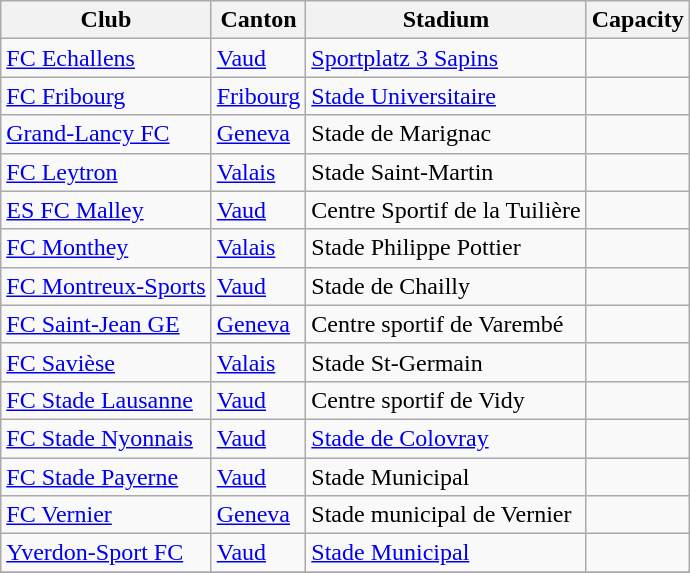<table class="wikitable">
<tr>
<th>Club</th>
<th>Canton</th>
<th>Stadium</th>
<th>Capacity</th>
</tr>
<tr>
<td><a href='#'>FC Echallens</a></td>
<td><a href='#'>Vaud</a></td>
<td><a href='#'>Sportplatz 3 Sapins</a></td>
<td></td>
</tr>
<tr>
<td><a href='#'>FC Fribourg</a></td>
<td><a href='#'>Fribourg</a></td>
<td><a href='#'>Stade Universitaire</a></td>
<td></td>
</tr>
<tr>
<td><a href='#'>Grand-Lancy FC</a></td>
<td><a href='#'>Geneva</a></td>
<td>Stade de Marignac</td>
<td></td>
</tr>
<tr>
<td><a href='#'>FC Leytron</a></td>
<td><a href='#'>Valais</a></td>
<td>Stade Saint-Martin</td>
<td></td>
</tr>
<tr>
<td><a href='#'>ES FC Malley</a></td>
<td><a href='#'>Vaud</a></td>
<td>Centre Sportif de la Tuilière</td>
<td></td>
</tr>
<tr>
<td><a href='#'>FC Monthey</a></td>
<td><a href='#'>Valais</a></td>
<td>Stade Philippe Pottier</td>
<td></td>
</tr>
<tr>
<td><a href='#'>FC Montreux-Sports</a></td>
<td><a href='#'>Vaud</a></td>
<td>Stade de Chailly</td>
<td></td>
</tr>
<tr>
<td><a href='#'>FC Saint-Jean GE</a></td>
<td><a href='#'>Geneva</a></td>
<td>Centre sportif de Varembé</td>
<td></td>
</tr>
<tr>
<td><a href='#'>FC Savièse</a></td>
<td><a href='#'>Valais</a></td>
<td>Stade St-Germain</td>
<td></td>
</tr>
<tr>
<td><a href='#'>FC Stade Lausanne</a></td>
<td><a href='#'>Vaud</a></td>
<td>Centre sportif de Vidy</td>
<td></td>
</tr>
<tr>
<td><a href='#'>FC Stade Nyonnais</a></td>
<td><a href='#'>Vaud</a></td>
<td><a href='#'>Stade de Colovray</a></td>
<td></td>
</tr>
<tr>
<td><a href='#'>FC Stade Payerne</a></td>
<td><a href='#'>Vaud</a></td>
<td>Stade Municipal</td>
<td></td>
</tr>
<tr>
<td><a href='#'>FC Vernier</a></td>
<td><a href='#'>Geneva</a></td>
<td>Stade municipal de Vernier</td>
<td></td>
</tr>
<tr>
<td><a href='#'>Yverdon-Sport FC</a></td>
<td><a href='#'>Vaud</a></td>
<td><a href='#'>Stade Municipal</a></td>
<td></td>
</tr>
<tr>
</tr>
</table>
